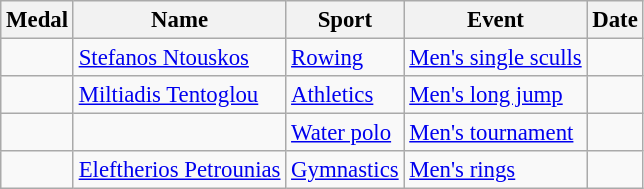<table class="wikitable sortable"  style="font-size:95%">
<tr>
<th>Medal</th>
<th>Name</th>
<th>Sport</th>
<th>Event</th>
<th>Date</th>
</tr>
<tr>
<td></td>
<td><a href='#'>Stefanos Ntouskos</a></td>
<td><a href='#'>Rowing</a></td>
<td><a href='#'>Men's single sculls</a></td>
<td></td>
</tr>
<tr>
<td></td>
<td><a href='#'>Miltiadis Tentoglou</a></td>
<td><a href='#'>Athletics</a></td>
<td><a href='#'>Men's long jump</a></td>
<td></td>
</tr>
<tr>
<td></td>
<td></td>
<td><a href='#'>Water polo</a></td>
<td><a href='#'>Men's tournament</a></td>
<td></td>
</tr>
<tr>
<td></td>
<td><a href='#'>Eleftherios Petrounias</a></td>
<td><a href='#'>Gymnastics</a></td>
<td><a href='#'>Men's rings</a></td>
<td></td>
</tr>
</table>
